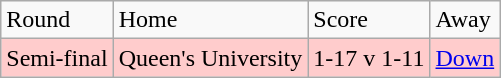<table class="wikitable">
<tr>
<td>Round</td>
<td>Home</td>
<td>Score</td>
<td>Away</td>
</tr>
<tr bgcolor="#FFCCCC">
<td>Semi-final</td>
<td>Queen's University</td>
<td>1-17 v 1-11</td>
<td><a href='#'>Down</a></td>
</tr>
</table>
